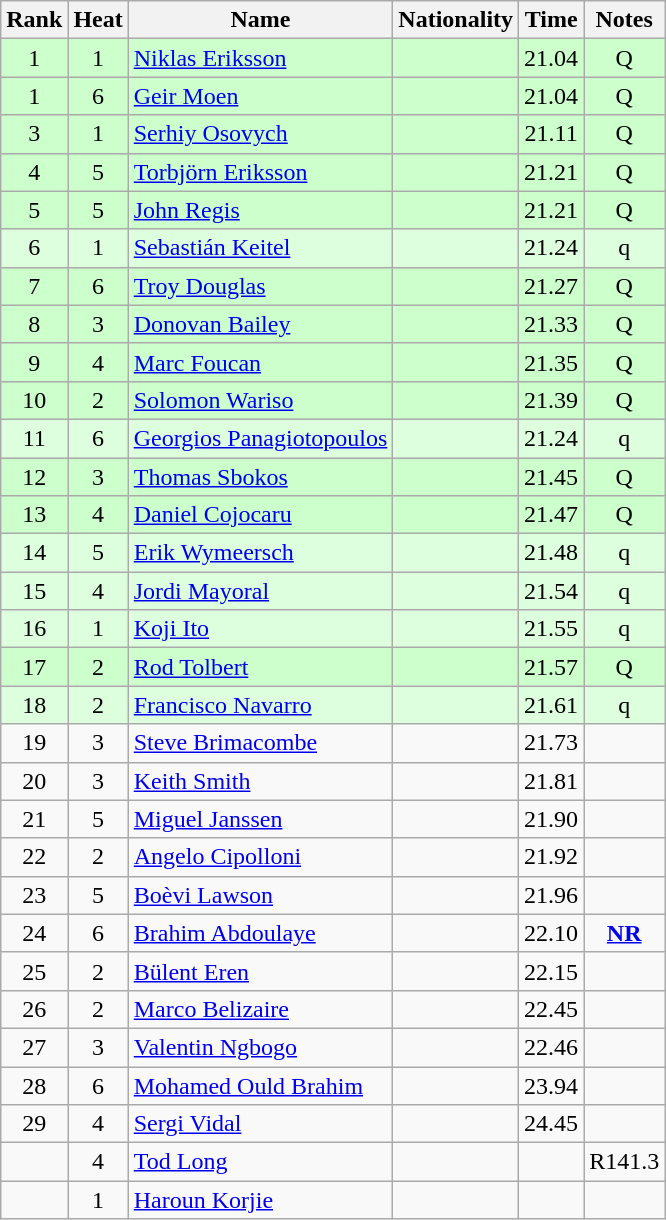<table class="wikitable sortable" style="text-align:center">
<tr>
<th>Rank</th>
<th>Heat</th>
<th>Name</th>
<th>Nationality</th>
<th>Time</th>
<th>Notes</th>
</tr>
<tr bgcolor=ccffcc>
<td>1</td>
<td>1</td>
<td align="left"><a href='#'>Niklas Eriksson</a></td>
<td align=left></td>
<td>21.04</td>
<td>Q</td>
</tr>
<tr bgcolor=ccffcc>
<td>1</td>
<td>6</td>
<td align="left"><a href='#'>Geir Moen</a></td>
<td align=left></td>
<td>21.04</td>
<td>Q</td>
</tr>
<tr bgcolor=ccffcc>
<td>3</td>
<td>1</td>
<td align="left"><a href='#'>Serhiy Osovych</a></td>
<td align=left></td>
<td>21.11</td>
<td>Q</td>
</tr>
<tr bgcolor=ccffcc>
<td>4</td>
<td>5</td>
<td align="left"><a href='#'>Torbjörn Eriksson</a></td>
<td align=left></td>
<td>21.21</td>
<td>Q</td>
</tr>
<tr bgcolor=ccffcc>
<td>5</td>
<td>5</td>
<td align="left"><a href='#'>John Regis</a></td>
<td align=left></td>
<td>21.21</td>
<td>Q</td>
</tr>
<tr bgcolor=ddffdd>
<td>6</td>
<td>1</td>
<td align="left"><a href='#'>Sebastián Keitel</a></td>
<td align=left></td>
<td>21.24</td>
<td>q</td>
</tr>
<tr bgcolor=ccffcc>
<td>7</td>
<td>6</td>
<td align="left"><a href='#'>Troy Douglas</a></td>
<td align=left></td>
<td>21.27</td>
<td>Q</td>
</tr>
<tr bgcolor=ccffcc>
<td>8</td>
<td>3</td>
<td align="left"><a href='#'>Donovan Bailey</a></td>
<td align=left></td>
<td>21.33</td>
<td>Q</td>
</tr>
<tr bgcolor=ccffcc>
<td>9</td>
<td>4</td>
<td align="left"><a href='#'>Marc Foucan</a></td>
<td align=left></td>
<td>21.35</td>
<td>Q</td>
</tr>
<tr bgcolor=ccffcc>
<td>10</td>
<td>2</td>
<td align="left"><a href='#'>Solomon Wariso</a></td>
<td align=left></td>
<td>21.39</td>
<td>Q</td>
</tr>
<tr bgcolor=ddffdd>
<td>11</td>
<td>6</td>
<td align="left"><a href='#'>Georgios Panagiotopoulos</a></td>
<td align=left></td>
<td>21.24</td>
<td>q</td>
</tr>
<tr bgcolor=ccffcc>
<td>12</td>
<td>3</td>
<td align="left"><a href='#'>Thomas Sbokos</a></td>
<td align=left></td>
<td>21.45</td>
<td>Q</td>
</tr>
<tr bgcolor=ccffcc>
<td>13</td>
<td>4</td>
<td align="left"><a href='#'>Daniel Cojocaru</a></td>
<td align=left></td>
<td>21.47</td>
<td>Q</td>
</tr>
<tr bgcolor=ddffdd>
<td>14</td>
<td>5</td>
<td align="left"><a href='#'>Erik Wymeersch</a></td>
<td align=left></td>
<td>21.48</td>
<td>q</td>
</tr>
<tr bgcolor=ddffdd>
<td>15</td>
<td>4</td>
<td align="left"><a href='#'>Jordi Mayoral</a></td>
<td align=left></td>
<td>21.54</td>
<td>q</td>
</tr>
<tr bgcolor=ddffdd>
<td>16</td>
<td>1</td>
<td align="left"><a href='#'>Koji Ito</a></td>
<td align=left></td>
<td>21.55</td>
<td>q</td>
</tr>
<tr bgcolor=ccffcc>
<td>17</td>
<td>2</td>
<td align="left"><a href='#'>Rod Tolbert</a></td>
<td align=left></td>
<td>21.57</td>
<td>Q</td>
</tr>
<tr bgcolor=ddffdd>
<td>18</td>
<td>2</td>
<td align="left"><a href='#'>Francisco Navarro</a></td>
<td align=left></td>
<td>21.61</td>
<td>q</td>
</tr>
<tr>
<td>19</td>
<td>3</td>
<td align="left"><a href='#'>Steve Brimacombe</a></td>
<td align=left></td>
<td>21.73</td>
<td></td>
</tr>
<tr>
<td>20</td>
<td>3</td>
<td align="left"><a href='#'>Keith Smith</a></td>
<td align=left></td>
<td>21.81</td>
<td></td>
</tr>
<tr>
<td>21</td>
<td>5</td>
<td align="left"><a href='#'>Miguel Janssen</a></td>
<td align=left></td>
<td>21.90</td>
<td></td>
</tr>
<tr>
<td>22</td>
<td>2</td>
<td align="left"><a href='#'>Angelo Cipolloni</a></td>
<td align=left></td>
<td>21.92</td>
<td></td>
</tr>
<tr>
<td>23</td>
<td>5</td>
<td align="left"><a href='#'>Boèvi Lawson</a></td>
<td align=left></td>
<td>21.96</td>
<td></td>
</tr>
<tr>
<td>24</td>
<td>6</td>
<td align="left"><a href='#'>Brahim Abdoulaye</a></td>
<td align=left></td>
<td>22.10</td>
<td><strong><a href='#'>NR</a></strong></td>
</tr>
<tr>
<td>25</td>
<td>2</td>
<td align="left"><a href='#'>Bülent Eren</a></td>
<td align=left></td>
<td>22.15</td>
<td></td>
</tr>
<tr>
<td>26</td>
<td>2</td>
<td align="left"><a href='#'>Marco Belizaire</a></td>
<td align=left></td>
<td>22.45</td>
<td></td>
</tr>
<tr>
<td>27</td>
<td>3</td>
<td align="left"><a href='#'>Valentin Ngbogo</a></td>
<td align=left></td>
<td>22.46</td>
<td></td>
</tr>
<tr>
<td>28</td>
<td>6</td>
<td align="left"><a href='#'>Mohamed Ould Brahim</a></td>
<td align=left></td>
<td>23.94</td>
<td></td>
</tr>
<tr>
<td>29</td>
<td>4</td>
<td align="left"><a href='#'>Sergi Vidal</a></td>
<td align=left></td>
<td>24.45</td>
<td></td>
</tr>
<tr>
<td></td>
<td>4</td>
<td align="left"><a href='#'>Tod Long</a></td>
<td align=left></td>
<td></td>
<td>R141.3</td>
</tr>
<tr>
<td></td>
<td>1</td>
<td align="left"><a href='#'>Haroun Korjie</a></td>
<td align=left></td>
<td></td>
<td></td>
</tr>
</table>
